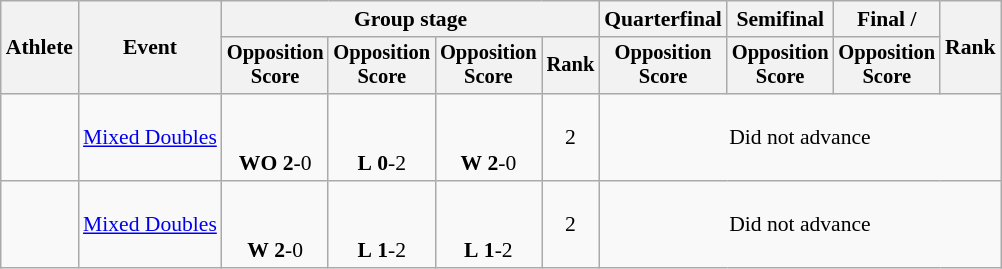<table class="wikitable" style="font-size:90%">
<tr>
<th rowspan=2>Athlete</th>
<th rowspan=2>Event</th>
<th colspan=4>Group stage</th>
<th>Quarterfinal</th>
<th>Semifinal</th>
<th>Final / </th>
<th rowspan=2>Rank</th>
</tr>
<tr style="font-size:95%">
<th>Opposition<br>Score</th>
<th>Opposition<br>Score</th>
<th>Opposition<br>Score</th>
<th>Rank</th>
<th>Opposition<br>Score</th>
<th>Opposition<br>Score</th>
<th>Opposition<br>Score</th>
</tr>
<tr align=center>
<td align=left><br></td>
<td align=left><a href='#'>Mixed Doubles</a></td>
<td><small><br></small> <br> <strong>WO</strong> <strong>2</strong>-0</td>
<td><small><br></small> <br> <strong>L</strong> <strong>0</strong>-2</td>
<td><small><br></small> <br> <strong>W</strong> <strong>2</strong>-0</td>
<td>2</td>
<td colspan=4>Did not advance</td>
</tr>
<tr align=center>
<td align=left><br></td>
<td align=left><a href='#'>Mixed Doubles</a></td>
<td><small><br></small> <br> <strong>W</strong> <strong>2</strong>-0</td>
<td><small><br></small> <br> <strong>L</strong> <strong>1</strong>-2</td>
<td><small><br></small> <br> <strong>L</strong> <strong>1</strong>-2</td>
<td>2</td>
<td colspan=4>Did not advance</td>
</tr>
</table>
